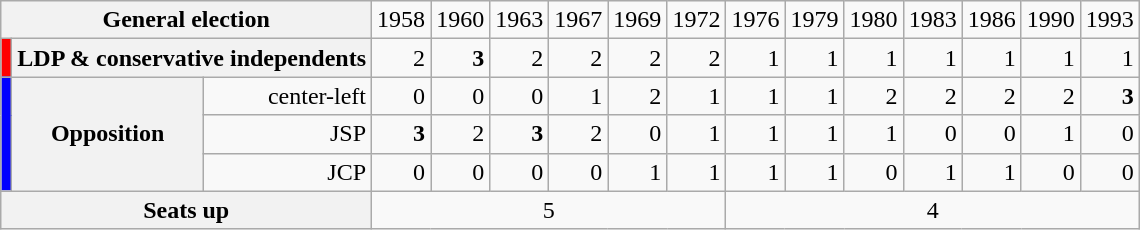<table class="wikitable" border="1">
<tr>
<th colspan="3">General election</th>
<td>1958</td>
<td>1960</td>
<td>1963</td>
<td>1967</td>
<td>1969</td>
<td>1972</td>
<td>1976</td>
<td>1979</td>
<td>1980</td>
<td>1983</td>
<td>1986</td>
<td>1990</td>
<td>1993</td>
</tr>
<tr align="right">
<td bgcolor=red></td>
<th colspan="2">LDP & conservative independents</th>
<td>2</td>
<td><strong>3</strong></td>
<td>2</td>
<td>2</td>
<td>2</td>
<td>2</td>
<td>1</td>
<td>1</td>
<td>1</td>
<td>1</td>
<td>1</td>
<td>1</td>
<td>1</td>
</tr>
<tr align="right">
<td rowspan="3" bgcolor=blue></td>
<th rowspan="3">Opposition</th>
<td>center-left</td>
<td>0</td>
<td>0</td>
<td>0</td>
<td>1</td>
<td>2</td>
<td>1</td>
<td>1</td>
<td>1</td>
<td>2</td>
<td>2</td>
<td>2</td>
<td>2</td>
<td><strong>3</strong></td>
</tr>
<tr align="right">
<td>JSP</td>
<td><strong>3</strong></td>
<td>2</td>
<td><strong>3</strong></td>
<td>2</td>
<td>0</td>
<td>1</td>
<td>1</td>
<td>1</td>
<td>1</td>
<td>0</td>
<td>0</td>
<td>1</td>
<td>0</td>
</tr>
<tr align="right">
<td>JCP</td>
<td>0</td>
<td>0</td>
<td>0</td>
<td>0</td>
<td>1</td>
<td>1</td>
<td>1</td>
<td>1</td>
<td>0</td>
<td>1</td>
<td>1</td>
<td>0</td>
<td>0</td>
</tr>
<tr align="center">
<th colspan="3">Seats up</th>
<td colspan="6">5</td>
<td colspan="7">4</td>
</tr>
</table>
